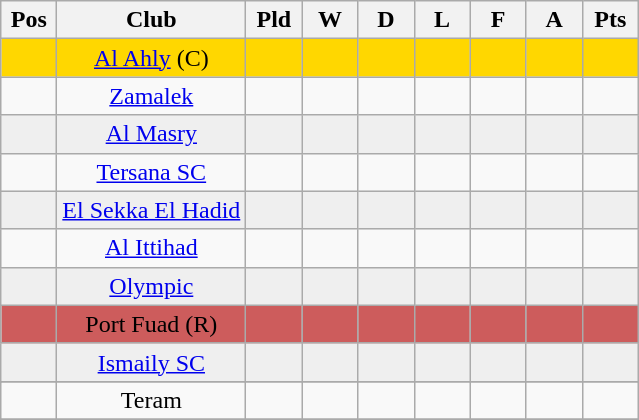<table class="wikitable sortable" bgcolor="#f7f8ff">
<tr>
<th width=30>Pos</th>
<th>Club</th>
<th width=30>Pld</th>
<th width=30>W</th>
<th width=30>D</th>
<th width=30>L</th>
<th width=30>F</th>
<th width=30>A</th>
<th width=30>Pts</th>
</tr>
<tr bgcolor="gold" align="center">
<td></td>
<td><a href='#'>Al Ahly</a> (C)</td>
<td></td>
<td></td>
<td></td>
<td></td>
<td></td>
<td></td>
<td></td>
</tr>
<tr align="center">
<td></td>
<td><a href='#'>Zamalek</a></td>
<td></td>
<td></td>
<td></td>
<td></td>
<td></td>
<td></td>
<td></td>
</tr>
<tr bgcolor="#EFEFEF" align="center">
<td></td>
<td><a href='#'>Al Masry</a></td>
<td></td>
<td></td>
<td></td>
<td></td>
<td></td>
<td></td>
<td></td>
</tr>
<tr align="center">
<td></td>
<td><a href='#'>Tersana SC</a></td>
<td></td>
<td></td>
<td></td>
<td></td>
<td></td>
<td></td>
<td></td>
</tr>
<tr bgcolor="#EFEFEF" align="center">
<td></td>
<td><a href='#'>El Sekka El Hadid</a></td>
<td></td>
<td></td>
<td></td>
<td></td>
<td></td>
<td></td>
<td></td>
</tr>
<tr align="center">
<td></td>
<td><a href='#'>Al Ittihad</a></td>
<td></td>
<td></td>
<td></td>
<td></td>
<td></td>
<td></td>
<td></td>
</tr>
<tr bgcolor="#EFEFEF" align="center">
<td></td>
<td><a href='#'>Olympic</a></td>
<td></td>
<td></td>
<td></td>
<td></td>
<td></td>
<td></td>
<td></td>
</tr>
<tr bgcolor="#cd5c5c" align="center">
<td></td>
<td>Port Fuad  (R)</td>
<td></td>
<td></td>
<td></td>
<td></td>
<td></td>
<td></td>
<td></td>
</tr>
<tr bgcolor="#EFEFEF" align="center">
<td></td>
<td><a href='#'>Ismaily SC</a></td>
<td></td>
<td></td>
<td></td>
<td></td>
<td></td>
<td></td>
<td></td>
</tr>
<tr bgcolor="#EFEFEF" align="center">
</tr>
<tr align="center">
<td></td>
<td>Teram</td>
<td></td>
<td></td>
<td></td>
<td></td>
<td></td>
<td></td>
<td></td>
</tr>
<tr>
</tr>
</table>
